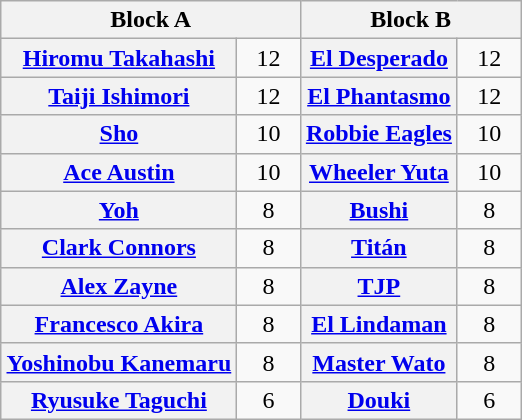<table class="wikitable" style="margin: 1em auto 1em auto;text-align:center">
<tr>
<th colspan="2">Block A</th>
<th colspan="2">Block B</th>
</tr>
<tr>
<th><a href='#'>Hiromu Takahashi</a></th>
<td style="width:35px">12</td>
<th><a href='#'>El Desperado</a></th>
<td style="width:35px">12</td>
</tr>
<tr>
<th><a href='#'>Taiji Ishimori</a></th>
<td>12</td>
<th><a href='#'>El Phantasmo</a></th>
<td>12</td>
</tr>
<tr>
<th><a href='#'>Sho</a></th>
<td>10</td>
<th><a href='#'>Robbie Eagles</a></th>
<td>10</td>
</tr>
<tr>
<th><a href='#'>Ace Austin</a></th>
<td>10</td>
<th><a href='#'>Wheeler Yuta</a></th>
<td>10</td>
</tr>
<tr>
<th><a href='#'>Yoh</a></th>
<td>8</td>
<th><a href='#'>Bushi</a></th>
<td>8</td>
</tr>
<tr>
<th><a href='#'>Clark Connors</a></th>
<td>8</td>
<th><a href='#'>Titán</a></th>
<td>8</td>
</tr>
<tr>
<th><a href='#'>Alex Zayne</a></th>
<td>8</td>
<th><a href='#'>TJP</a></th>
<td>8</td>
</tr>
<tr>
<th><a href='#'>Francesco Akira</a></th>
<td>8</td>
<th><a href='#'>El Lindaman</a></th>
<td>8</td>
</tr>
<tr>
<th><a href='#'>Yoshinobu Kanemaru</a></th>
<td>8</td>
<th><a href='#'>Master Wato</a></th>
<td>8</td>
</tr>
<tr>
<th><a href='#'>Ryusuke Taguchi</a></th>
<td>6</td>
<th><a href='#'>Douki</a></th>
<td>6</td>
</tr>
</table>
